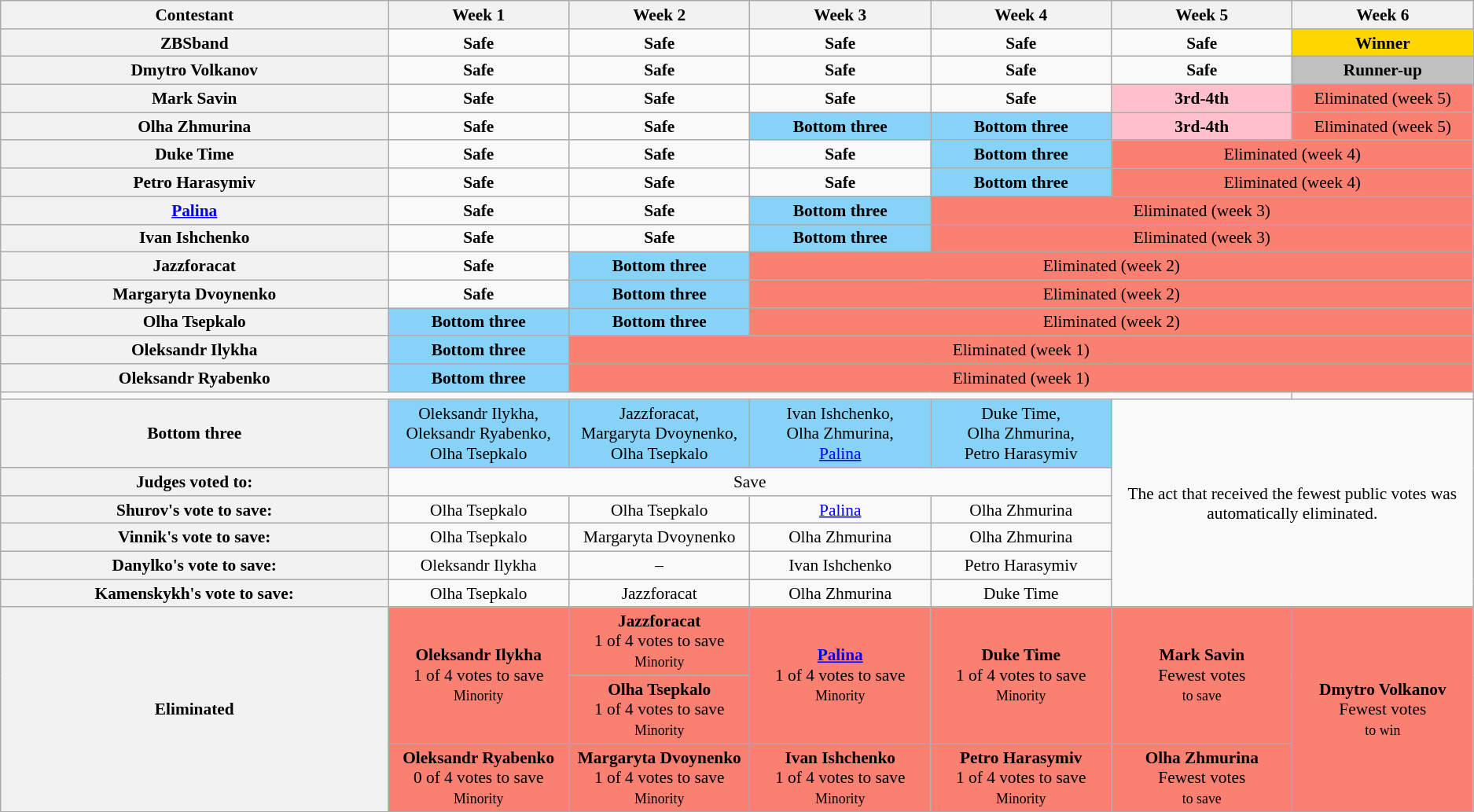<table class="wikitable" style="text-align:center; font-size:89%">
<tr>
<th style="width:15%" rowspan="1" scope="col">Contestant</th>
<th style="width:7%" rowspan="1" scope="col">Week 1</th>
<th style="width:7%" rowspan="1" scope="col">Week 2</th>
<th style="width:7%" rowspan="1" scope="col">Week 3</th>
<th style="width:7%" rowspan="1" scope="col">Week 4</th>
<th style="width:7%" rowspan="1" scope="col">Week 5</th>
<th style="width:7%" rowspan="1" scope="col">Week 6</th>
</tr>
<tr>
<th scope="row">ZBSband</th>
<td><strong>Safe</strong></td>
<td><strong>Safe</strong></td>
<td><strong>Safe</strong></td>
<td><strong>Safe</strong></td>
<td><strong>Safe</strong></td>
<td style="background:gold"><strong>Winner</strong></td>
</tr>
<tr>
<th scope="row">Dmytro Volkanov</th>
<td><strong>Safe</strong></td>
<td><strong>Safe</strong></td>
<td><strong>Safe</strong></td>
<td><strong>Safe</strong></td>
<td><strong>Safe</strong></td>
<td style="background:silver"><strong>Runner-up</strong></td>
</tr>
<tr>
<th scope="row">Mark Savin</th>
<td><strong>Safe</strong></td>
<td><strong>Safe</strong></td>
<td><strong>Safe</strong></td>
<td><strong>Safe</strong></td>
<td style="background:pink"><strong>3rd-4th</strong></td>
<td colspan="2" style="background:salmon">Eliminated (week 5)</td>
</tr>
<tr>
<th scope="row">Olha Zhmurina</th>
<td><strong>Safe</strong></td>
<td><strong>Safe</strong></td>
<td style="background:#87D3F8"><strong>Bottom three</strong></td>
<td style="background:#87D3F8"><strong>Bottom three</strong></td>
<td style="background:pink"><strong>3rd-4th</strong></td>
<td colspan="2" style="background:salmon">Eliminated (week 5)</td>
</tr>
<tr>
<th scope="row">Duke Time</th>
<td><strong>Safe</strong></td>
<td><strong>Safe</strong></td>
<td><strong>Safe</strong></td>
<td style="background:#87D3F8"><strong>Bottom three</strong></td>
<td colspan="2" style="background:salmon">Eliminated (week 4)</td>
</tr>
<tr>
<th scope="row">Petro Harasymiv</th>
<td><strong>Safe</strong></td>
<td><strong>Safe</strong></td>
<td><strong>Safe</strong></td>
<td style="background:#87D3F8"><strong>Bottom three</strong></td>
<td colspan="2" style="background:salmon">Eliminated (week 4)</td>
</tr>
<tr>
<th scope="row"><a href='#'>Palina</a></th>
<td><strong>Safe</strong></td>
<td><strong>Safe</strong></td>
<td style="background:#87D3F8"><strong>Bottom three</strong></td>
<td colspan="3" style="background:salmon">Eliminated (week 3)</td>
</tr>
<tr>
<th scope="row">Ivan Ishchenko</th>
<td><strong>Safe</strong></td>
<td><strong>Safe</strong></td>
<td style="background:#87D3F8"><strong>Bottom three</strong></td>
<td colspan="3" style="background:salmon">Eliminated (week 3)</td>
</tr>
<tr>
<th scope="row">Jazzforacat</th>
<td><strong>Safe</strong></td>
<td style="background:#87D3F8"><strong>Bottom three</strong></td>
<td colspan="4" style="background:salmon">Eliminated (week 2)</td>
</tr>
<tr>
<th scope="row">Margaryta Dvoynenko</th>
<td><strong>Safe</strong></td>
<td style="background:#87D3F8"><strong>Bottom three</strong></td>
<td colspan="4" style="background:salmon">Eliminated (week 2)</td>
</tr>
<tr>
<th scope="row">Olha Tsepkalo</th>
<td style="background:#87D3F8"><strong>Bottom three</strong></td>
<td style="background:#87D3F8"><strong>Bottom three</strong></td>
<td colspan="4" style="background:salmon">Eliminated (week 2)</td>
</tr>
<tr>
<th scope="row">Oleksandr Ilykha</th>
<td style="background:#87D3F8"><strong>Bottom three</strong></td>
<td colspan="5" style="background:salmon">Eliminated (week 1)</td>
</tr>
<tr>
<th scope="row">Oleksandr Ryabenko</th>
<td style="background:#87D3F8"><strong>Bottom three</strong></td>
<td colspan="5" style="background:salmon">Eliminated (week 1)</td>
</tr>
<tr>
<td colspan="6"></td>
</tr>
<tr>
<th scope="row">Bottom three</th>
<td style="background:#87D3F8">Oleksandr Ilykha, Oleksandr Ryabenko, Olha Tsepkalo</td>
<td style="background:#87D3F8">Jazzforacat, <br>Margaryta Dvoynenko, Olha Tsepkalo</td>
<td style="background:#87D3F8">Ivan Ishchenko,<br> Olha Zhmurina,<br> <a href='#'>Palina</a></td>
<td style="background:#87D3F8">Duke Time,<br> Olha Zhmurina,<br>Petro Harasymiv</td>
<td rowspan="6" colspan="2">The act that received the fewest public votes was automatically eliminated.</td>
</tr>
<tr>
<th scope="row">Judges voted to:</th>
<td colspan="4">Save</td>
</tr>
<tr>
<th scope="row">Shurov's vote to save:</th>
<td>Olha Tsepkalo</td>
<td>Olha Tsepkalo</td>
<td><a href='#'>Palina</a></td>
<td>Olha Zhmurina</td>
</tr>
<tr>
<th scope="row">Vinnik's vote to save:</th>
<td>Olha Tsepkalo</td>
<td>Margaryta Dvoynenko</td>
<td>Olha Zhmurina</td>
<td>Olha Zhmurina</td>
</tr>
<tr>
<th scope="row">Danylko's vote to save:</th>
<td>Oleksandr Ilykha</td>
<td>–</td>
<td>Ivan Ishchenko</td>
<td>Petro Harasymiv</td>
</tr>
<tr>
<th scope="row">Kamenskykh's vote to save:</th>
<td>Olha Tsepkalo</td>
<td>Jazzforacat</td>
<td>Olha Zhmurina</td>
<td>Duke Time</td>
</tr>
<tr>
<th rowspan="3">Eliminated</th>
<td style="background:#FA8072" rowspan="2"><strong>Oleksandr Ilykha</strong><br>1 of 4 votes to save<br><small>Minority</small></td>
<td style="background:#FA8072"><strong>Jazzforacat</strong><br>1 of 4 votes to save<br><small>Minority</small></td>
<td style="background:#FA8072" rowspan="2"><strong><a href='#'>Palina</a></strong><br>1 of 4 votes to save<br><small>Minority</small></td>
<td style="background:#FA8072" rowspan="2"><strong>Duke Time</strong><br>1 of 4 votes to save<br><small>Minority</small></td>
<td style="background:#FA8072" rowspan="2"><strong>Mark Savin</strong><br>Fewest votes<br><small>to save</small></td>
<td style="background:#FA8072" rowspan="3"><strong>Dmytro Volkanov</strong><br>Fewest votes<br><small>to win</small></td>
</tr>
<tr>
<td style="background:#FA8072"><strong>Olha Tsepkalo</strong><br>1 of 4 votes to save<br><small>Minority</small></td>
</tr>
<tr>
<td style="background:#FA8072"><strong>Oleksandr Ryabenko</strong><br>0 of 4 votes to save<br><small>Minority</small></td>
<td style="background:#FA8072"><strong>Margaryta Dvoynenko</strong><br>1 of 4 votes to save<br><small>Minority</small></td>
<td style="background:#FA8072"><strong>Ivan Ishchenko</strong><br>1 of 4 votes to save<br><small>Minority</small></td>
<td style="background:#FA8072"><strong>Petro Harasymiv</strong><br>1 of 4 votes to save<br><small>Minority</small></td>
<td style="background:#FA8072"><strong>Olha Zhmurina</strong><br>Fewest votes<br><small>to save</small></td>
</tr>
</table>
